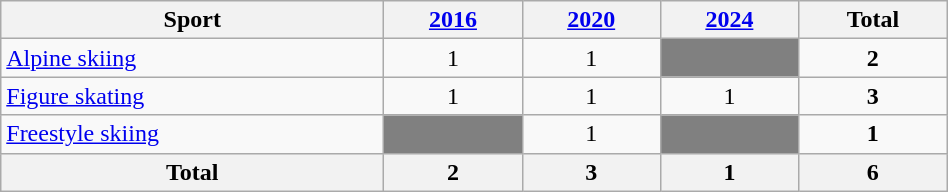<table class="wikitable" width=50%>
<tr>
<th>Sport</th>
<th><a href='#'>2016</a></th>
<th><a href='#'>2020</a></th>
<th><a href='#'>2024</a></th>
<th>Total</th>
</tr>
<tr align="center">
<td align="left"><a href='#'>Alpine skiing</a></td>
<td>1</td>
<td>1</td>
<td bgcolor=grey></td>
<td><strong>2</strong></td>
</tr>
<tr align="center">
<td align="left"><a href='#'>Figure skating</a></td>
<td>1</td>
<td>1</td>
<td>1</td>
<td><strong>3</strong></td>
</tr>
<tr align="center">
<td align="left"><a href='#'>Freestyle skiing</a></td>
<td bgcolor=grey></td>
<td>1</td>
<td bgcolor=grey></td>
<td><strong>1</strong></td>
</tr>
<tr>
<th>Total</th>
<th>2</th>
<th>3</th>
<th>1</th>
<th>6</th>
</tr>
</table>
